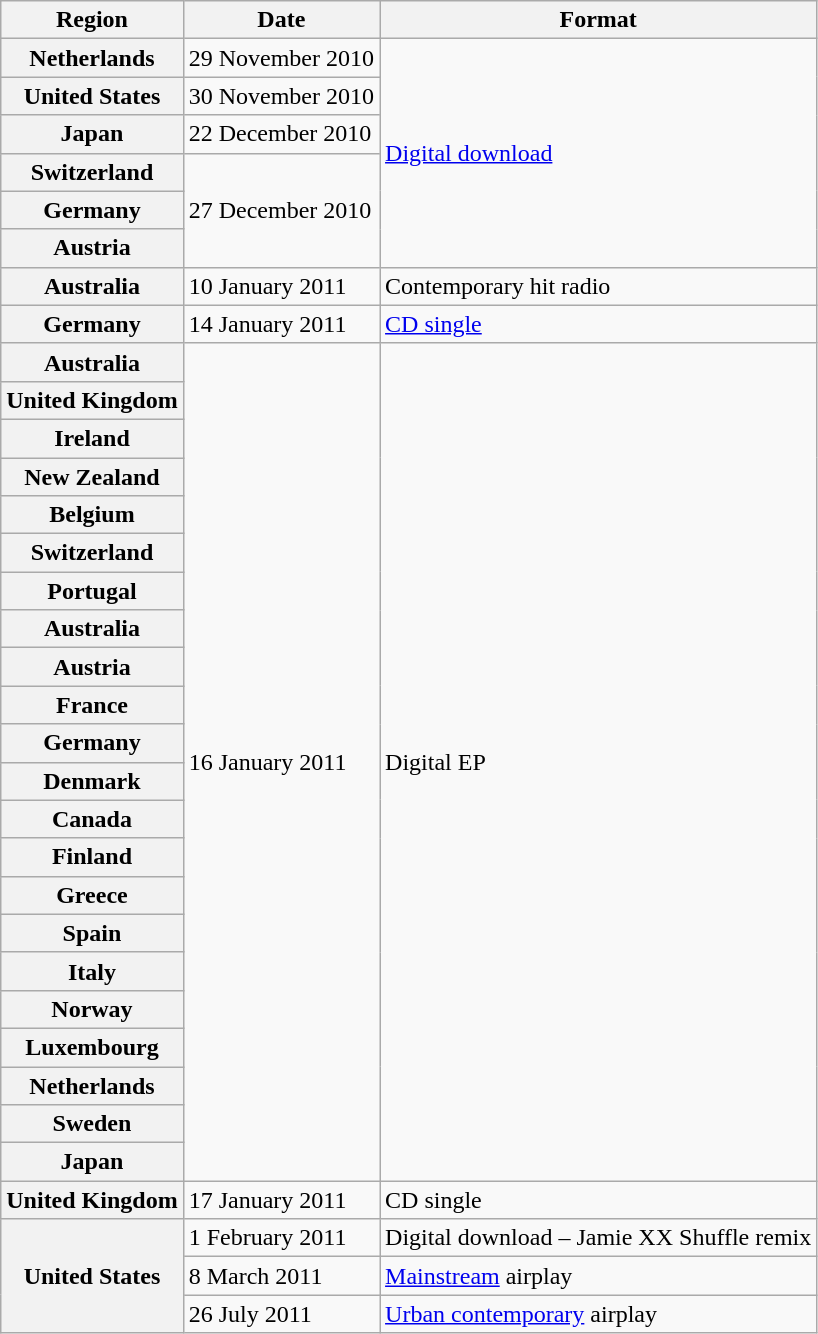<table class="wikitable plainrowheaders">
<tr>
<th>Region</th>
<th>Date</th>
<th>Format</th>
</tr>
<tr>
<th scope="row">Netherlands</th>
<td>29 November 2010</td>
<td rowspan="6"><a href='#'>Digital download</a></td>
</tr>
<tr>
<th scope="row">United States</th>
<td>30 November 2010</td>
</tr>
<tr>
<th scope="row">Japan</th>
<td>22 December 2010</td>
</tr>
<tr>
<th scope="row">Switzerland</th>
<td rowspan="3">27 December 2010</td>
</tr>
<tr>
<th scope="row">Germany</th>
</tr>
<tr>
<th scope="row">Austria</th>
</tr>
<tr>
<th scope="row">Australia</th>
<td>10 January 2011</td>
<td>Contemporary hit radio</td>
</tr>
<tr>
<th scope="row">Germany</th>
<td>14 January 2011</td>
<td><a href='#'>CD single</a></td>
</tr>
<tr>
<th scope="row">Australia</th>
<td rowspan="22">16 January 2011</td>
<td rowspan="22">Digital EP</td>
</tr>
<tr>
<th scope="row">United Kingdom</th>
</tr>
<tr>
<th scope="row">Ireland</th>
</tr>
<tr>
<th scope="row">New Zealand</th>
</tr>
<tr>
<th scope="row">Belgium</th>
</tr>
<tr>
<th scope="row">Switzerland</th>
</tr>
<tr>
<th scope="row">Portugal</th>
</tr>
<tr>
<th scope="row">Australia</th>
</tr>
<tr>
<th scope="row">Austria</th>
</tr>
<tr>
<th scope="row">France</th>
</tr>
<tr>
<th scope="row">Germany</th>
</tr>
<tr>
<th scope="row">Denmark</th>
</tr>
<tr>
<th scope="row">Canada</th>
</tr>
<tr>
<th scope="row">Finland</th>
</tr>
<tr>
<th scope="row">Greece</th>
</tr>
<tr>
<th scope="row">Spain</th>
</tr>
<tr>
<th scope="row">Italy</th>
</tr>
<tr>
<th scope="row">Norway</th>
</tr>
<tr>
<th scope="row">Luxembourg</th>
</tr>
<tr>
<th scope="row">Netherlands</th>
</tr>
<tr>
<th scope="row">Sweden</th>
</tr>
<tr>
<th scope="row">Japan</th>
</tr>
<tr>
<th scope="row">United Kingdom</th>
<td>17 January 2011</td>
<td>CD single</td>
</tr>
<tr>
<th scope="row" rowspan="3">United States</th>
<td>1 February 2011</td>
<td>Digital download – Jamie XX Shuffle remix</td>
</tr>
<tr>
<td>8 March 2011</td>
<td><a href='#'>Mainstream</a> airplay</td>
</tr>
<tr>
<td>26 July 2011</td>
<td><a href='#'>Urban contemporary</a> airplay</td>
</tr>
</table>
